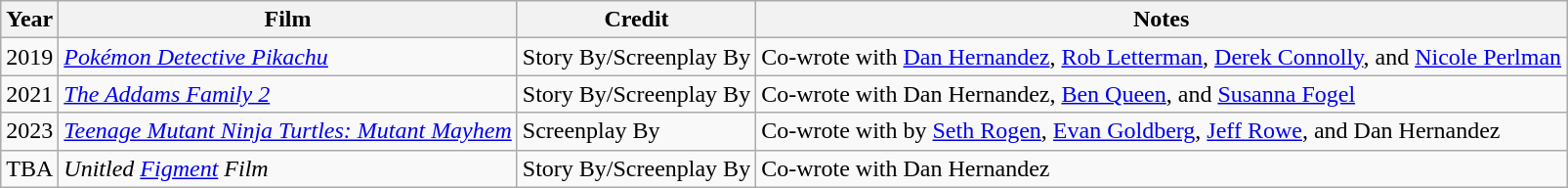<table class="wikitable">
<tr>
<th>Year</th>
<th>Film</th>
<th>Credit</th>
<th>Notes</th>
</tr>
<tr>
<td>2019</td>
<td><em><a href='#'>Pokémon Detective Pikachu</a></em></td>
<td>Story By/Screenplay By</td>
<td>Co-wrote with <a href='#'>Dan Hernandez</a>, <a href='#'>Rob Letterman</a>, <a href='#'>Derek Connolly</a>, and <a href='#'>Nicole Perlman</a></td>
</tr>
<tr>
<td>2021</td>
<td><em><a href='#'>The Addams Family 2</a></em></td>
<td>Story By/Screenplay By</td>
<td>Co-wrote with Dan Hernandez, <a href='#'>Ben Queen</a>, and <a href='#'>Susanna Fogel</a></td>
</tr>
<tr>
<td>2023</td>
<td><em><a href='#'>Teenage Mutant Ninja Turtles: Mutant Mayhem</a></em></td>
<td>Screenplay By</td>
<td>Co-wrote with by <a href='#'>Seth Rogen</a>, <a href='#'>Evan Goldberg</a>, <a href='#'>Jeff Rowe</a>, and Dan Hernandez</td>
</tr>
<tr>
<td>TBA</td>
<td><em>Unitled <a href='#'>Figment</a> Film</em></td>
<td>Story By/Screenplay By</td>
<td>Co-wrote with Dan Hernandez</td>
</tr>
</table>
